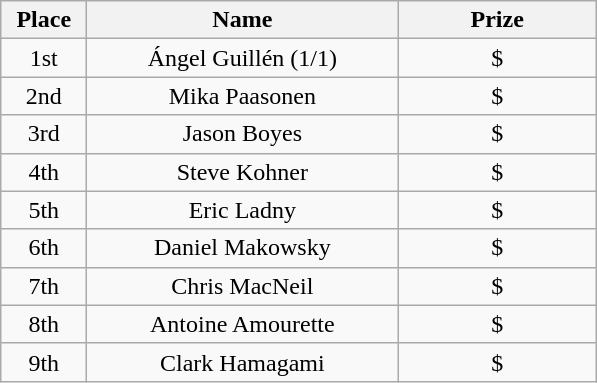<table class="wikitable">
<tr>
<th width="50">Place</th>
<th width="200">Name</th>
<th width="125">Prize</th>
</tr>
<tr>
<td align = "center">1st</td>
<td align = "center">Ángel Guillén (1/1)</td>
<td align = "center">$</td>
</tr>
<tr>
<td align = "center">2nd</td>
<td align = "center">Mika Paasonen</td>
<td align = "center">$</td>
</tr>
<tr>
<td align = "center">3rd</td>
<td align = "center">Jason Boyes</td>
<td align = "center">$</td>
</tr>
<tr>
<td align = "center">4th</td>
<td align = "center">Steve Kohner</td>
<td align = "center">$</td>
</tr>
<tr>
<td align = "center">5th</td>
<td align = "center">Eric Ladny</td>
<td align = "center">$</td>
</tr>
<tr>
<td align = "center">6th</td>
<td align = "center">Daniel Makowsky</td>
<td align = "center">$</td>
</tr>
<tr>
<td align = "center">7th</td>
<td align = "center">Chris MacNeil</td>
<td align = "center">$</td>
</tr>
<tr>
<td align = "center">8th</td>
<td align = "center">Antoine Amourette</td>
<td align = "center">$</td>
</tr>
<tr>
<td align = "center">9th</td>
<td align = "center">Clark Hamagami</td>
<td align = "center">$</td>
</tr>
</table>
